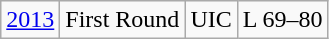<table class="wikitable">
<tr align="center">
<td><a href='#'>2013</a></td>
<td>First Round</td>
<td>UIC</td>
<td>L 69–80</td>
</tr>
</table>
